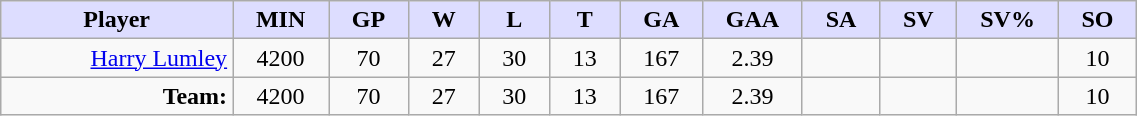<table style="width:60%;" class="wikitable sortable">
<tr>
<th style="background:#ddf; width:10%;">Player</th>
<th style="width:3%; background:#ddf;">MIN</th>
<th style="width:3%; background:#ddf;">GP</th>
<th style="width:3%; background:#ddf;">W</th>
<th style="width:3%; background:#ddf;">L</th>
<th style="width:3%; background:#ddf;">T</th>
<th style="width:3%; background:#ddf;">GA</th>
<th style="width:3%; background:#ddf;">GAA</th>
<th style="width:3%; background:#ddf;">SA</th>
<th style="width:3%; background:#ddf;">SV</th>
<th style="width:3%; background:#ddf;">SV%</th>
<th style="width:3%; background:#ddf;">SO</th>
</tr>
<tr style="text-align:center;">
<td style="text-align:right;"><a href='#'>Harry Lumley</a></td>
<td>4200</td>
<td>70</td>
<td>27</td>
<td>30</td>
<td>13</td>
<td>167</td>
<td>2.39</td>
<td></td>
<td></td>
<td></td>
<td>10</td>
</tr>
<tr style="text-align:center;">
<td style="text-align:right;"><strong>Team:</strong></td>
<td>4200</td>
<td>70</td>
<td>27</td>
<td>30</td>
<td>13</td>
<td>167</td>
<td>2.39</td>
<td></td>
<td></td>
<td></td>
<td>10</td>
</tr>
</table>
